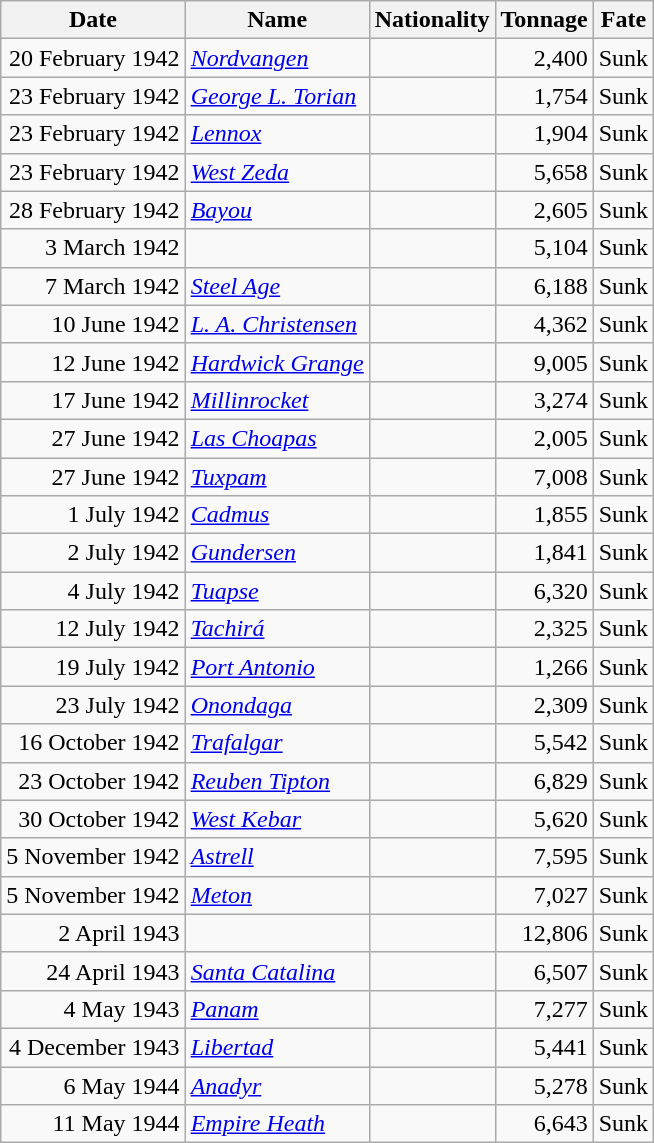<table class="wikitable sortable">
<tr>
<th>Date</th>
<th align="left">Name</th>
<th align="left">Nationality</th>
<th align="left">Tonnage</th>
<th align="left">Fate</th>
</tr>
<tr>
<td align="right">20 February 1942</td>
<td align="left"><em><a href='#'>Nordvangen</a></em></td>
<td align="left"></td>
<td align="right">2,400</td>
<td align="left">Sunk</td>
</tr>
<tr>
<td align="right">23 February 1942</td>
<td align="left"><em><a href='#'>George L. Torian</a></em></td>
<td align="left"></td>
<td align="right">1,754</td>
<td align="left">Sunk</td>
</tr>
<tr>
<td align="right">23 February 1942</td>
<td align="left"><em><a href='#'>Lennox</a></em></td>
<td align="left"></td>
<td align="right">1,904</td>
<td align="left">Sunk</td>
</tr>
<tr>
<td align="right">23 February 1942</td>
<td align="left"><em><a href='#'>West Zeda</a></em></td>
<td align="left"></td>
<td align="right">5,658</td>
<td align="left">Sunk</td>
</tr>
<tr>
<td align="right">28 February 1942</td>
<td align="left"><em><a href='#'>Bayou</a></em></td>
<td align="left"></td>
<td align="right">2,605</td>
<td align="left">Sunk</td>
</tr>
<tr>
<td align="right">3 March 1942</td>
<td align="left"></td>
<td align="left"></td>
<td align="right">5,104</td>
<td align="left">Sunk</td>
</tr>
<tr>
<td align="right">7 March 1942</td>
<td align="left"><em><a href='#'>Steel Age</a></em></td>
<td align="left"></td>
<td align="right">6,188</td>
<td align="left">Sunk</td>
</tr>
<tr>
<td align="right">10 June 1942</td>
<td align="left"><em><a href='#'>L. A. Christensen</a></em></td>
<td align="left"></td>
<td align="right">4,362</td>
<td align="left">Sunk</td>
</tr>
<tr>
<td align="right">12 June 1942</td>
<td align="left"><em><a href='#'>Hardwick Grange</a></em></td>
<td align="left"></td>
<td align="right">9,005</td>
<td align="left">Sunk</td>
</tr>
<tr>
<td align="right">17 June 1942</td>
<td align="left"><em><a href='#'>Millinrocket</a></em></td>
<td align="left"></td>
<td align="right">3,274</td>
<td align="left">Sunk</td>
</tr>
<tr>
<td align="right">27 June 1942</td>
<td align="left"><a href='#'><em>Las Choapas</em></a></td>
<td align="left"></td>
<td align="right">2,005</td>
<td align="left">Sunk</td>
</tr>
<tr>
<td align="right">27 June 1942</td>
<td align="left"><a href='#'><em>Tuxpam</em></a></td>
<td align="left"></td>
<td align="right">7,008</td>
<td align="left">Sunk</td>
</tr>
<tr>
<td align="right">1 July 1942</td>
<td align="left"><em><a href='#'>Cadmus</a></em></td>
<td align="left"></td>
<td align="right">1,855</td>
<td align="left">Sunk</td>
</tr>
<tr>
<td align="right">2 July 1942</td>
<td align="left"><em><a href='#'>Gundersen</a></em></td>
<td align="left"></td>
<td align="right">1,841</td>
<td align="left">Sunk</td>
</tr>
<tr>
<td align="right">4 July 1942</td>
<td align="left"><em><a href='#'>Tuapse</a></em></td>
<td align="left"></td>
<td align="right">6,320</td>
<td align="left">Sunk</td>
</tr>
<tr>
<td align="right">12 July 1942</td>
<td align="left"><em><a href='#'>Tachirá</a></em></td>
<td align="left"></td>
<td align="right">2,325</td>
<td align="left">Sunk</td>
</tr>
<tr>
<td align="right">19 July 1942</td>
<td align="left"><em><a href='#'>Port Antonio</a></em></td>
<td align="left"></td>
<td align="right">1,266</td>
<td align="left">Sunk</td>
</tr>
<tr>
<td align="right">23 July 1942</td>
<td align="left"><em><a href='#'>Onondaga</a></em></td>
<td align="left"></td>
<td align="right">2,309</td>
<td align="left">Sunk</td>
</tr>
<tr>
<td align="right">16 October 1942</td>
<td align="left"><em><a href='#'>Trafalgar</a></em></td>
<td align="left"></td>
<td align="right">5,542</td>
<td align="left">Sunk</td>
</tr>
<tr>
<td align="right">23 October 1942</td>
<td align="left"><em><a href='#'>Reuben Tipton</a></em></td>
<td align="left"></td>
<td align="right">6,829</td>
<td align="left">Sunk</td>
</tr>
<tr>
<td align="right">30 October 1942</td>
<td align="left"><em><a href='#'>West Kebar</a></em></td>
<td align="left"></td>
<td align="right">5,620</td>
<td align="left">Sunk</td>
</tr>
<tr>
<td align="right">5 November 1942</td>
<td align="left"><em><a href='#'>Astrell</a></em></td>
<td align="left"></td>
<td align="right">7,595</td>
<td align="left">Sunk</td>
</tr>
<tr>
<td align="right">5 November 1942</td>
<td align="left"><em><a href='#'>Meton</a></em></td>
<td align="left"></td>
<td align="right">7,027</td>
<td align="left">Sunk</td>
</tr>
<tr>
<td align="right">2 April 1943</td>
<td align="left"></td>
<td align="left"></td>
<td align="right">12,806</td>
<td align="left">Sunk</td>
</tr>
<tr>
<td align="right">24 April 1943</td>
<td align="left"><em><a href='#'>Santa Catalina</a></em></td>
<td align="left"></td>
<td align="right">6,507</td>
<td align="left">Sunk</td>
</tr>
<tr>
<td align="right">4 May 1943</td>
<td align="left"><em><a href='#'>Panam</a></em></td>
<td align="left"></td>
<td align="right">7,277</td>
<td align="left">Sunk</td>
</tr>
<tr>
<td align="right">4 December 1943</td>
<td align="left"><em><a href='#'>Libertad</a></em></td>
<td align="left"></td>
<td align="right">5,441</td>
<td align="left">Sunk</td>
</tr>
<tr>
<td align="right">6 May 1944</td>
<td align="left"><em><a href='#'>Anadyr</a></em></td>
<td align="left"></td>
<td align="right">5,278</td>
<td align="left">Sunk</td>
</tr>
<tr>
<td align="right">11 May 1944</td>
<td align="left"><em><a href='#'>Empire Heath</a></em></td>
<td align="left"></td>
<td align="right">6,643</td>
<td align="left">Sunk</td>
</tr>
</table>
